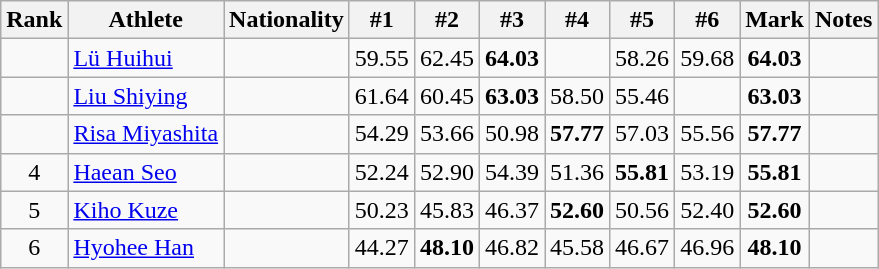<table class="wikitable sortable" style="text-align:center">
<tr>
<th>Rank</th>
<th>Athlete</th>
<th>Nationality</th>
<th>#1</th>
<th>#2</th>
<th>#3</th>
<th>#4</th>
<th>#5</th>
<th>#6</th>
<th>Mark</th>
<th>Notes</th>
</tr>
<tr>
<td></td>
<td align="left"><a href='#'>Lü Huihui</a></td>
<td align=left></td>
<td>59.55</td>
<td>62.45</td>
<td><strong>64.03</strong></td>
<td></td>
<td>58.26</td>
<td>59.68</td>
<td><strong>64.03</strong></td>
<td></td>
</tr>
<tr>
<td></td>
<td align="left"><a href='#'>Liu Shiying</a></td>
<td align=left></td>
<td>61.64</td>
<td>60.45</td>
<td><strong>63.03</strong></td>
<td>58.50</td>
<td>55.46</td>
<td></td>
<td><strong>63.03</strong></td>
<td></td>
</tr>
<tr>
<td></td>
<td align="left"><a href='#'>Risa Miyashita</a></td>
<td align=left></td>
<td>54.29</td>
<td>53.66</td>
<td>50.98</td>
<td><strong>57.77</strong></td>
<td>57.03</td>
<td>55.56</td>
<td><strong>57.77</strong></td>
<td></td>
</tr>
<tr>
<td>4</td>
<td align="left"><a href='#'>Haean Seo</a></td>
<td align=left></td>
<td>52.24</td>
<td>52.90</td>
<td>54.39</td>
<td>51.36</td>
<td><strong>55.81</strong></td>
<td>53.19</td>
<td><strong>55.81</strong></td>
<td></td>
</tr>
<tr>
<td>5</td>
<td align="left"><a href='#'>Kiho Kuze</a></td>
<td align=left></td>
<td>50.23</td>
<td>45.83</td>
<td>46.37</td>
<td><strong>52.60</strong></td>
<td>50.56</td>
<td>52.40</td>
<td><strong>52.60</strong></td>
<td></td>
</tr>
<tr>
<td>6</td>
<td align="left"><a href='#'>Hyohee Han</a></td>
<td align=left></td>
<td>44.27</td>
<td><strong>48.10</strong></td>
<td>46.82</td>
<td>45.58</td>
<td>46.67</td>
<td>46.96</td>
<td><strong>48.10</strong></td>
<td></td>
</tr>
</table>
